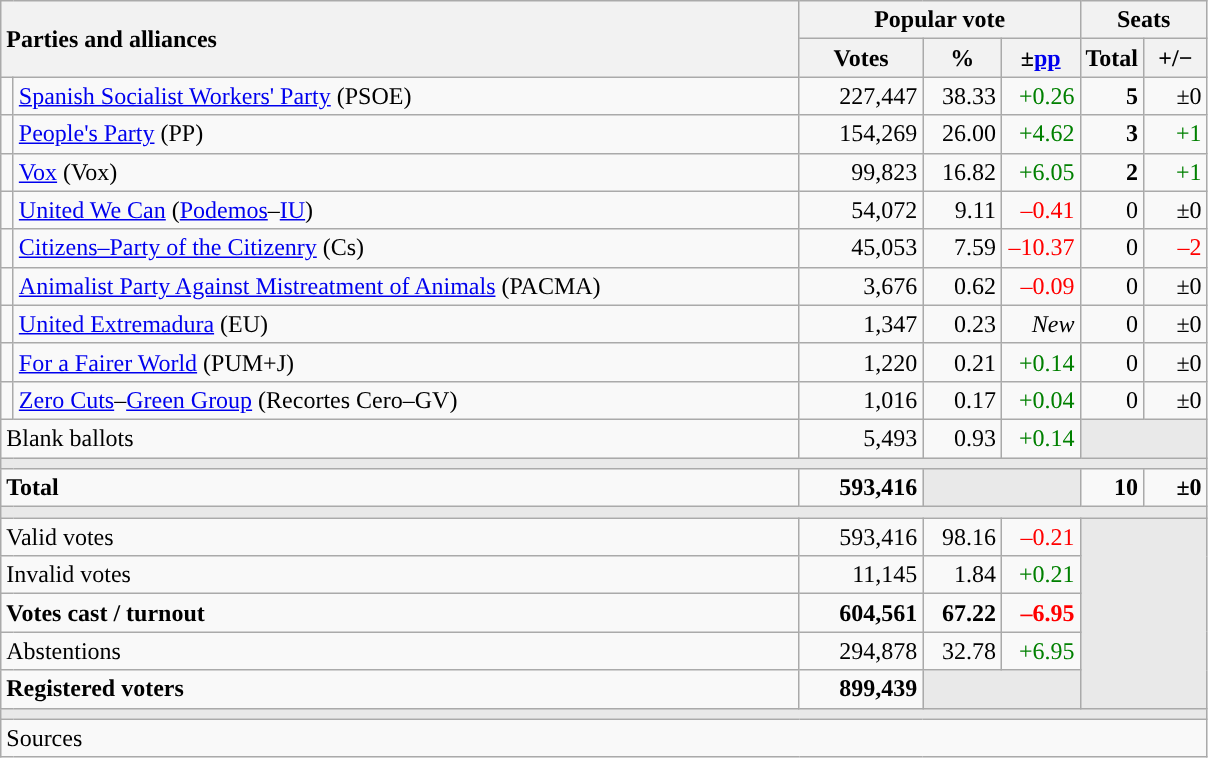<table class="wikitable" style="text-align:right;">
<tr>
<th style="text-align:left;" rowspan="2" colspan="2" width="525">Parties and alliances</th>
<th colspan="3">Popular vote</th>
<th colspan="2">Seats</th>
</tr>
<tr>
<th width="75">Votes</th>
<th width="45">%</th>
<th width="45">±<a href='#'>pp</a></th>
<th width="35">Total</th>
<th width="35">+/−</th>
</tr>
<tr>
<td width="1" style="color:inherit;background:"></td>
<td align="left"><a href='#'>Spanish Socialist Workers' Party</a> (PSOE)</td>
<td>227,447</td>
<td>38.33</td>
<td style="color:green;">+0.26</td>
<td><strong>5</strong></td>
<td>±0</td>
</tr>
<tr>
<td style="color:inherit;background:"></td>
<td align="left"><a href='#'>People's Party</a> (PP)</td>
<td>154,269</td>
<td>26.00</td>
<td style="color:green;">+4.62</td>
<td><strong>3</strong></td>
<td style="color:green;">+1</td>
</tr>
<tr>
<td style="color:inherit;background:"></td>
<td align="left"><a href='#'>Vox</a> (Vox)</td>
<td>99,823</td>
<td>16.82</td>
<td style="color:green;">+6.05</td>
<td><strong>2</strong></td>
<td style="color:green;">+1</td>
</tr>
<tr>
<td style="color:inherit;background:"></td>
<td align="left"><a href='#'>United We Can</a> (<a href='#'>Podemos</a>–<a href='#'>IU</a>)</td>
<td>54,072</td>
<td>9.11</td>
<td style="color:red;">–0.41</td>
<td>0</td>
<td>±0</td>
</tr>
<tr>
<td style="color:inherit;background:"></td>
<td align="left"><a href='#'>Citizens–Party of the Citizenry</a> (Cs)</td>
<td>45,053</td>
<td>7.59</td>
<td style="color:red;">–10.37</td>
<td>0</td>
<td style="color:red;">–2</td>
</tr>
<tr>
<td style="color:inherit;background:"></td>
<td align="left"><a href='#'>Animalist Party Against Mistreatment of Animals</a> (PACMA)</td>
<td>3,676</td>
<td>0.62</td>
<td style="color:red;">–0.09</td>
<td>0</td>
<td>±0</td>
</tr>
<tr>
<td style="color:inherit;background:"></td>
<td align="left"><a href='#'>United Extremadura</a> (EU)</td>
<td>1,347</td>
<td>0.23</td>
<td><em>New</em></td>
<td>0</td>
<td>±0</td>
</tr>
<tr>
<td style="color:inherit;background:"></td>
<td align="left"><a href='#'>For a Fairer World</a> (PUM+J)</td>
<td>1,220</td>
<td>0.21</td>
<td style="color:green;">+0.14</td>
<td>0</td>
<td>±0</td>
</tr>
<tr>
<td style="color:inherit;background:"></td>
<td align="left"><a href='#'>Zero Cuts</a>–<a href='#'>Green Group</a> (Recortes Cero–GV)</td>
<td>1,016</td>
<td>0.17</td>
<td style="color:green;">+0.04</td>
<td>0</td>
<td>±0</td>
</tr>
<tr>
<td align="left" colspan="2">Blank ballots</td>
<td>5,493</td>
<td>0.93</td>
<td style="color:green;">+0.14</td>
<td bgcolor="#E9E9E9" colspan="2"></td>
</tr>
<tr>
<td colspan="7" bgcolor="#E9E9E9"></td>
</tr>
<tr style="font-weight:bold;">
<td align="left" colspan="2">Total</td>
<td>593,416</td>
<td bgcolor="#E9E9E9" colspan="2"></td>
<td>10</td>
<td>±0</td>
</tr>
<tr>
<td colspan="7" bgcolor="#E9E9E9"></td>
</tr>
<tr>
<td align="left" colspan="2">Valid votes</td>
<td>593,416</td>
<td>98.16</td>
<td style="color:red;">–0.21</td>
<td bgcolor="#E9E9E9" colspan="2" rowspan="5"></td>
</tr>
<tr>
<td align="left" colspan="2">Invalid votes</td>
<td>11,145</td>
<td>1.84</td>
<td style="color:green;">+0.21</td>
</tr>
<tr style="font-weight:bold;">
<td align="left" colspan="2">Votes cast / turnout</td>
<td>604,561</td>
<td>67.22</td>
<td style="color:red;">–6.95</td>
</tr>
<tr>
<td align="left" colspan="2">Abstentions</td>
<td>294,878</td>
<td>32.78</td>
<td style="color:green;">+6.95</td>
</tr>
<tr style="font-weight:bold;">
<td align="left" colspan="2">Registered voters</td>
<td>899,439</td>
<td bgcolor="#E9E9E9" colspan="2"></td>
</tr>
<tr>
<td colspan="7" bgcolor="#E9E9E9"></td>
</tr>
<tr>
<td align="left" colspan="7">Sources</td>
</tr>
</table>
